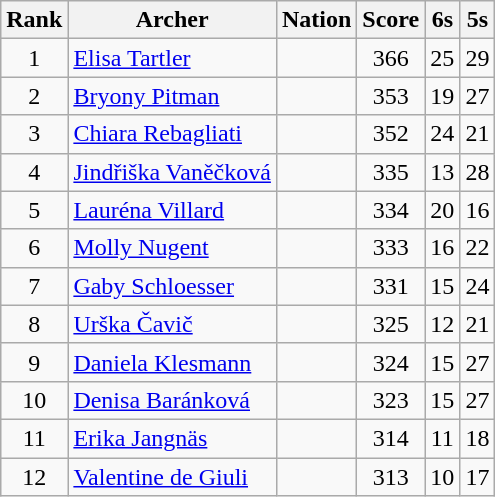<table class="wikitable sortable" style="text-align:center">
<tr>
<th>Rank</th>
<th>Archer</th>
<th>Nation</th>
<th>Score</th>
<th>6s</th>
<th>5s</th>
</tr>
<tr>
<td>1</td>
<td align=left><a href='#'>Elisa Tartler</a></td>
<td align=left></td>
<td>366</td>
<td>25</td>
<td>29</td>
</tr>
<tr>
<td>2</td>
<td align=left><a href='#'>Bryony Pitman</a></td>
<td align=left></td>
<td>353</td>
<td>19</td>
<td>27</td>
</tr>
<tr>
<td>3</td>
<td align=left><a href='#'>Chiara Rebagliati</a></td>
<td align=left></td>
<td>352</td>
<td>24</td>
<td>21</td>
</tr>
<tr>
<td>4</td>
<td align=left><a href='#'>Jindřiška Vaněčková</a></td>
<td align=left></td>
<td>335</td>
<td>13</td>
<td>28</td>
</tr>
<tr>
<td>5</td>
<td align=left><a href='#'>Lauréna Villard</a></td>
<td align=left></td>
<td>334</td>
<td>20</td>
<td>16</td>
</tr>
<tr>
<td>6</td>
<td align=left><a href='#'>Molly Nugent</a></td>
<td align=left></td>
<td>333</td>
<td>16</td>
<td>22</td>
</tr>
<tr>
<td>7</td>
<td align=left><a href='#'>Gaby Schloesser</a></td>
<td align=left></td>
<td>331</td>
<td>15</td>
<td>24</td>
</tr>
<tr>
<td>8</td>
<td align=left><a href='#'>Urška Čavič</a></td>
<td align=left></td>
<td>325</td>
<td>12</td>
<td>21</td>
</tr>
<tr>
<td>9</td>
<td align=left><a href='#'>Daniela Klesmann</a></td>
<td align=left></td>
<td>324</td>
<td>15</td>
<td>27</td>
</tr>
<tr>
<td>10</td>
<td align=left><a href='#'>Denisa Baránková</a></td>
<td align=left></td>
<td>323</td>
<td>15</td>
<td>27</td>
</tr>
<tr>
<td>11</td>
<td align=left><a href='#'>Erika Jangnäs</a></td>
<td align=left></td>
<td>314</td>
<td>11</td>
<td>18</td>
</tr>
<tr>
<td>12</td>
<td align=left><a href='#'>Valentine de Giuli</a></td>
<td align=left></td>
<td>313</td>
<td>10</td>
<td>17</td>
</tr>
</table>
